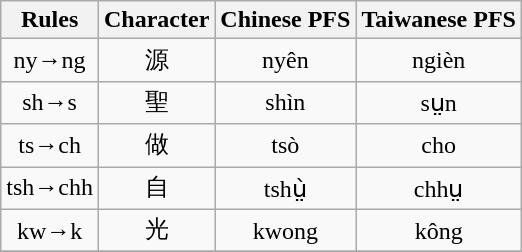<table class="wikitable" style="text-align: center">
<tr>
<th>Rules</th>
<th>Character</th>
<th>Chinese PFS</th>
<th>Taiwanese PFS</th>
</tr>
<tr>
<td>ny→ng</td>
<td>源</td>
<td>nyên</td>
<td>ngièn</td>
</tr>
<tr>
<td>sh→s</td>
<td>聖</td>
<td>shìn</td>
<td>sṳn</td>
</tr>
<tr>
<td>ts→ch</td>
<td>做</td>
<td>tsò</td>
<td>cho</td>
</tr>
<tr>
<td>tsh→chh</td>
<td>自</td>
<td>tshṳ̀</td>
<td>chhṳ</td>
</tr>
<tr>
<td>kw→k</td>
<td>光</td>
<td>kwong</td>
<td>kông</td>
</tr>
<tr>
</tr>
</table>
